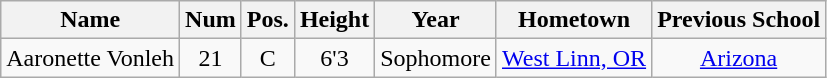<table class="wikitable sortable sortable" style="text-align: center">
<tr align=center>
<th style=>Name</th>
<th style=>Num</th>
<th style=>Pos.</th>
<th style=>Height</th>
<th style=>Year</th>
<th style=>Hometown</th>
<th style=>Previous School</th>
</tr>
<tr>
<td>Aaronette Vonleh</td>
<td>21</td>
<td>C</td>
<td>6'3</td>
<td>Sophomore</td>
<td><a href='#'>West Linn, OR</a></td>
<td><a href='#'>Arizona</a></td>
</tr>
</table>
